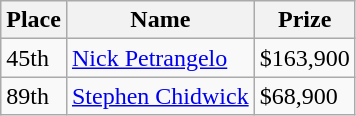<table class="wikitable">
<tr>
<th bgcolor="#FFEBAD">Place</th>
<th bgcolor="#FFEBAD">Name</th>
<th bgcolor="#FFEBAD">Prize</th>
</tr>
<tr>
<td>45th</td>
<td><a href='#'>Nick Petrangelo</a></td>
<td>$163,900</td>
</tr>
<tr>
<td>89th</td>
<td><a href='#'>Stephen Chidwick</a></td>
<td>$68,900</td>
</tr>
</table>
